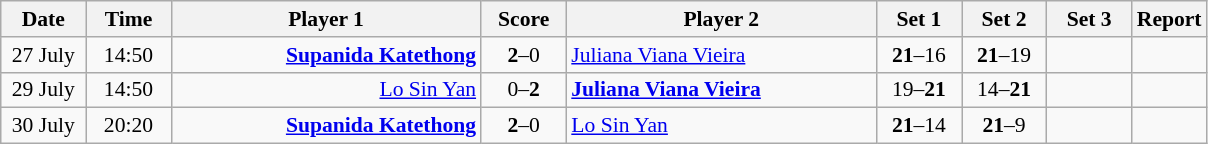<table class="wikitable" style="font-size:90%; text-align:center">
<tr>
<th width="50">Date</th>
<th width="50">Time</th>
<th width="200">Player 1</th>
<th width="50">Score</th>
<th width="200">Player 2</th>
<th width="50">Set 1</th>
<th width="50">Set 2</th>
<th width="50">Set 3</th>
<th>Report</th>
</tr>
<tr>
<td>27 July</td>
<td>14:50</td>
<td align="right"><strong><a href='#'>Supanida Katethong</a> </strong></td>
<td><strong>2</strong>–0</td>
<td align="left"> <a href='#'>Juliana Viana Vieira</a></td>
<td><strong>21</strong>–16</td>
<td><strong>21</strong>–19</td>
<td></td>
<td></td>
</tr>
<tr>
<td>29 July</td>
<td>14:50</td>
<td align="right"><a href='#'>Lo Sin Yan</a> </td>
<td>0–<strong>2</strong></td>
<td align="left"><strong> <a href='#'>Juliana Viana Vieira</a></strong></td>
<td>19–<strong>21</strong></td>
<td>14–<strong>21</strong></td>
<td></td>
<td></td>
</tr>
<tr>
<td>30 July</td>
<td>20:20</td>
<td align="right"><strong><a href='#'>Supanida Katethong</a> </strong></td>
<td><strong>2</strong>–0</td>
<td align="left"> <a href='#'>Lo Sin Yan</a></td>
<td><strong>21</strong>–14</td>
<td><strong>21</strong>–9</td>
<td></td>
<td></td>
</tr>
</table>
